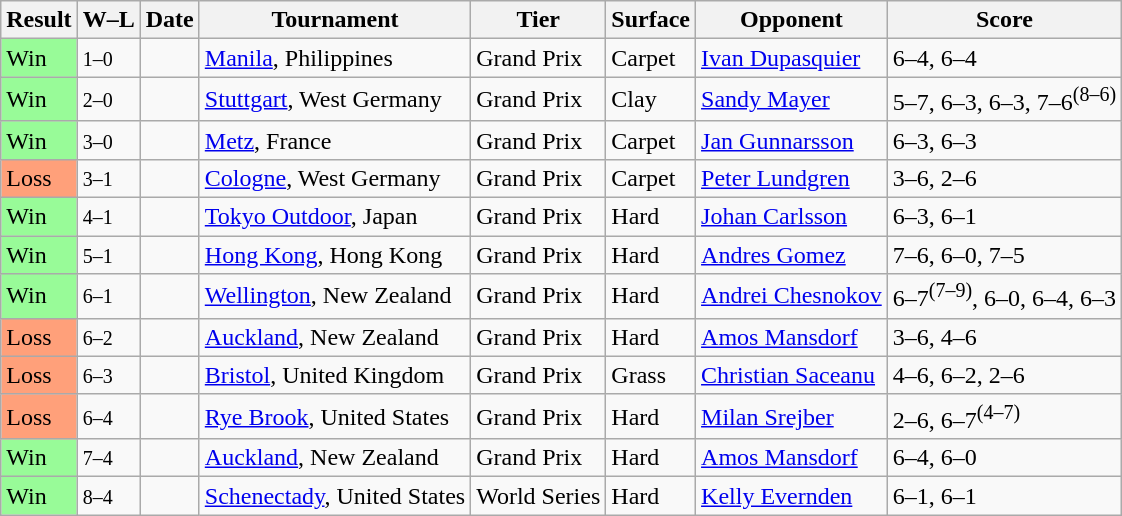<table class="sortable wikitable">
<tr>
<th>Result</th>
<th class="unsortable">W–L</th>
<th>Date</th>
<th>Tournament</th>
<th>Tier</th>
<th>Surface</th>
<th>Opponent</th>
<th class="unsortable">Score</th>
</tr>
<tr>
<td style="background:#98fb98;">Win</td>
<td><small>1–0</small></td>
<td><a href='#'></a></td>
<td><a href='#'>Manila</a>, Philippines</td>
<td>Grand Prix</td>
<td>Carpet</td>
<td> <a href='#'>Ivan Dupasquier</a></td>
<td>6–4, 6–4</td>
</tr>
<tr>
<td style="background:#98fb98;">Win</td>
<td><small>2–0</small></td>
<td><a href='#'></a></td>
<td><a href='#'>Stuttgart</a>, West Germany</td>
<td>Grand Prix</td>
<td>Clay</td>
<td> <a href='#'>Sandy Mayer</a></td>
<td>5–7, 6–3, 6–3, 7–6<sup>(8–6)</sup></td>
</tr>
<tr>
<td style="background:#98fb98;">Win</td>
<td><small>3–0</small></td>
<td><a href='#'></a></td>
<td><a href='#'>Metz</a>, France</td>
<td>Grand Prix</td>
<td>Carpet</td>
<td> <a href='#'>Jan Gunnarsson</a></td>
<td>6–3, 6–3</td>
</tr>
<tr>
<td style="background:#ffa07a;">Loss</td>
<td><small>3–1</small></td>
<td><a href='#'></a></td>
<td><a href='#'>Cologne</a>, West Germany</td>
<td>Grand Prix</td>
<td>Carpet</td>
<td> <a href='#'>Peter Lundgren</a></td>
<td>3–6, 2–6</td>
</tr>
<tr>
<td style="background:#98fb98;">Win</td>
<td><small>4–1</small></td>
<td><a href='#'></a></td>
<td><a href='#'>Tokyo Outdoor</a>, Japan</td>
<td>Grand Prix</td>
<td>Hard</td>
<td> <a href='#'>Johan Carlsson</a></td>
<td>6–3, 6–1</td>
</tr>
<tr>
<td style="background:#98fb98;">Win</td>
<td><small>5–1</small></td>
<td><a href='#'></a></td>
<td><a href='#'>Hong Kong</a>, Hong Kong</td>
<td>Grand Prix</td>
<td>Hard</td>
<td> <a href='#'>Andres Gomez</a></td>
<td>7–6, 6–0, 7–5</td>
</tr>
<tr>
<td style="background:#98fb98;">Win</td>
<td><small>6–1</small></td>
<td><a href='#'></a></td>
<td><a href='#'>Wellington</a>, New Zealand</td>
<td>Grand Prix</td>
<td>Hard</td>
<td> <a href='#'>Andrei Chesnokov</a></td>
<td>6–7<sup>(7–9)</sup>, 6–0, 6–4, 6–3</td>
</tr>
<tr>
<td style="background:#ffa07a;">Loss</td>
<td><small>6–2</small></td>
<td><a href='#'></a></td>
<td><a href='#'>Auckland</a>, New Zealand</td>
<td>Grand Prix</td>
<td>Hard</td>
<td> <a href='#'>Amos Mansdorf</a></td>
<td>3–6, 4–6</td>
</tr>
<tr>
<td style="background:#ffa07a;">Loss</td>
<td><small>6–3</small></td>
<td><a href='#'></a></td>
<td><a href='#'>Bristol</a>, United Kingdom</td>
<td>Grand Prix</td>
<td>Grass</td>
<td> <a href='#'>Christian Saceanu</a></td>
<td>4–6, 6–2, 2–6</td>
</tr>
<tr>
<td style="background:#ffa07a;">Loss</td>
<td><small>6–4</small></td>
<td><a href='#'></a></td>
<td><a href='#'>Rye Brook</a>, United States</td>
<td>Grand Prix</td>
<td>Hard</td>
<td> <a href='#'>Milan Srejber</a></td>
<td>2–6, 6–7<sup>(4–7)</sup></td>
</tr>
<tr>
<td style="background:#98fb98;">Win</td>
<td><small>7–4</small></td>
<td><a href='#'></a></td>
<td><a href='#'>Auckland</a>, New Zealand</td>
<td>Grand Prix</td>
<td>Hard</td>
<td> <a href='#'>Amos Mansdorf</a></td>
<td>6–4, 6–0</td>
</tr>
<tr>
<td style="background:#98fb98;">Win</td>
<td><small>8–4</small></td>
<td><a href='#'></a></td>
<td><a href='#'>Schenectady</a>, United States</td>
<td>World Series</td>
<td>Hard</td>
<td> <a href='#'>Kelly Evernden</a></td>
<td>6–1, 6–1</td>
</tr>
</table>
